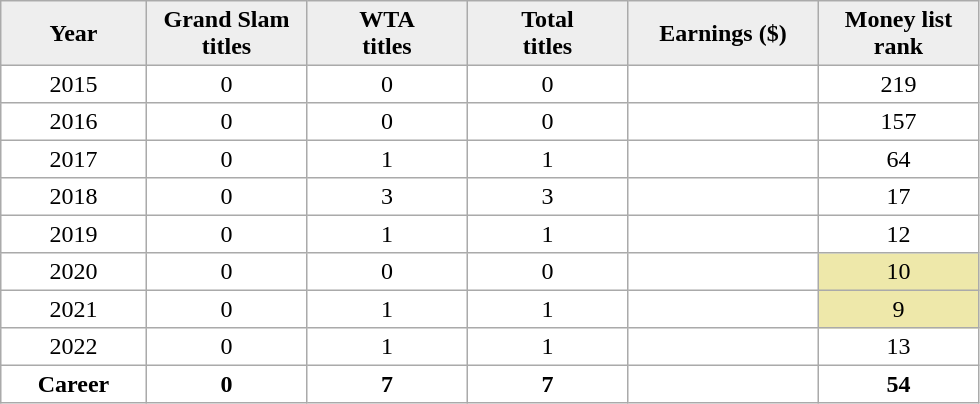<table cellpadding=3 cellspacing=0 border=1 style=border:#aaa;solid:1px;border-collapse:collapse;text-align:center;>
<tr style=background:#eee;font-weight:bold>
<td width="90">Year</td>
<td width="100">Grand Slam <br>titles</td>
<td width="100">WTA <br>titles</td>
<td width="100">Total <br>titles</td>
<td width="120">Earnings ($)</td>
<td width="100">Money list rank</td>
</tr>
<tr>
<td>2015</td>
<td>0</td>
<td>0</td>
<td>0</td>
<td style=text-align:right></td>
<td>219</td>
</tr>
<tr>
<td>2016</td>
<td>0</td>
<td>0</td>
<td>0</td>
<td style=text-align:right></td>
<td>157</td>
</tr>
<tr>
<td>2017</td>
<td>0</td>
<td>1</td>
<td>1</td>
<td style=text-align:right></td>
<td>64</td>
</tr>
<tr>
<td>2018</td>
<td>0</td>
<td>3</td>
<td>3</td>
<td style=text-align:right></td>
<td>17</td>
</tr>
<tr>
<td>2019</td>
<td>0</td>
<td>1</td>
<td>1</td>
<td style=text-align:right></td>
<td>12</td>
</tr>
<tr>
<td>2020</td>
<td>0</td>
<td>0</td>
<td>0</td>
<td style=text-align:right></td>
<td style=background:#eee8aa>10</td>
</tr>
<tr>
<td>2021</td>
<td>0</td>
<td>1</td>
<td>1</td>
<td style=text-align:right></td>
<td style=background:#eee8aa>9</td>
</tr>
<tr>
<td>2022</td>
<td>0</td>
<td>1</td>
<td>1</td>
<td align="right"></td>
<td>13</td>
</tr>
<tr style=font-weight:bold>
<td>Career</td>
<td>0</td>
<td>7</td>
<td>7</td>
<td style=text-align:right></td>
<td>54</td>
</tr>
</table>
